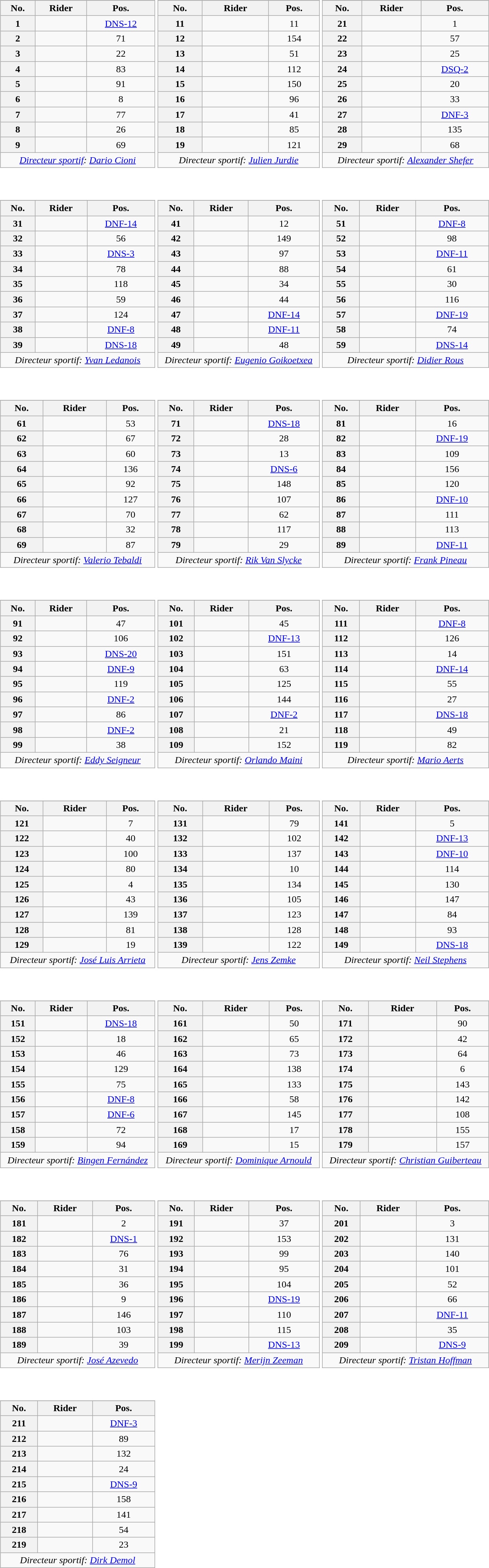<table>
<tr valign=top>
<td><br><table class="wikitable plainrowheaders" style="width:100%">
<tr>
</tr>
<tr style="text-align:center;" class="small">
<th scope="col">No.</th>
<th scope="col">Rider</th>
<th scope="col">Pos.</th>
</tr>
<tr>
<th scope="row" style="text-align:center;">1</th>
<td></td>
<td style="text-align: center;"><a href='#'>DNS-12</a></td>
</tr>
<tr>
<th scope="row" style="text-align:center;">2</th>
<td></td>
<td style="text-align: center;">71</td>
</tr>
<tr>
<th scope="row" style="text-align:center;">3</th>
<td></td>
<td style="text-align: center;">22</td>
</tr>
<tr>
<th scope="row" style="text-align:center;">4</th>
<td></td>
<td style="text-align: center;">83</td>
</tr>
<tr>
<th scope="row" style="text-align:center;">5</th>
<td></td>
<td style="text-align: center;">91</td>
</tr>
<tr>
<th scope="row" style="text-align:center;">6</th>
<td></td>
<td style="text-align: center;">8</td>
</tr>
<tr>
<th scope="row" style="text-align:center;">7</th>
<td></td>
<td style="text-align: center;">77</td>
</tr>
<tr>
<th scope="row" style="text-align:center;">8</th>
<td></td>
<td style="text-align: center;">26</td>
</tr>
<tr>
<th scope="row" style="text-align:center;">9</th>
<td></td>
<td style="text-align: center;">69</td>
</tr>
<tr style="text-align: center;">
<td colspan=3><em><a href='#'>Directeur sportif</a>: <a href='#'>Dario Cioni</a></em><br></td>
</tr>
</table>
</td>
<td><br><table class="wikitable plainrowheaders" style="width:100%">
<tr>
</tr>
<tr style="text-align:center;" class="small">
<th scope="col">No.</th>
<th scope="col">Rider</th>
<th scope="col">Pos.</th>
</tr>
<tr>
<th scope="row" style="text-align:center;">11</th>
<td></td>
<td style="text-align: center;">11</td>
</tr>
<tr>
<th scope="row" style="text-align:center;">12</th>
<td></td>
<td style="text-align: center;">154</td>
</tr>
<tr>
<th scope="row" style="text-align:center;">13</th>
<td></td>
<td style="text-align: center;">51</td>
</tr>
<tr>
<th scope="row" style="text-align:center;">14</th>
<td></td>
<td style="text-align: center;">112</td>
</tr>
<tr>
<th scope="row" style="text-align:center;">15</th>
<td></td>
<td style="text-align: center;">150</td>
</tr>
<tr>
<th scope="row" style="text-align:center;">16</th>
<td></td>
<td style="text-align: center;">96</td>
</tr>
<tr>
<th scope="row" style="text-align:center;">17</th>
<td></td>
<td style="text-align: center;">41</td>
</tr>
<tr>
<th scope="row" style="text-align:center;">18</th>
<td></td>
<td style="text-align: center;">85</td>
</tr>
<tr>
<th scope="row" style="text-align:center;">19</th>
<td></td>
<td style="text-align: center;">121</td>
</tr>
<tr style="text-align: center;">
<td colspan=3><em>Directeur sportif: <a href='#'>Julien Jurdie</a></em> <br></td>
</tr>
</table>
</td>
<td><br><table class="wikitable plainrowheaders" style="width:100%">
<tr>
</tr>
<tr style="text-align:center;" class="small">
<th scope="col">No.</th>
<th scope="col">Rider</th>
<th scope="col">Pos.</th>
</tr>
<tr>
<th scope="row" style="text-align:center;">21</th>
<td> </td>
<td style="text-align: center;">1</td>
</tr>
<tr>
<th scope="row" style="text-align:center;">22</th>
<td></td>
<td style="text-align: center;">57</td>
</tr>
<tr>
<th scope="row" style="text-align:center;">23</th>
<td></td>
<td style="text-align: center;">25</td>
</tr>
<tr>
<th scope="row" style="text-align:center;">24</th>
<td></td>
<td style="text-align: center;"><a href='#'>DSQ-2</a></td>
</tr>
<tr>
<th scope="row" style="text-align:center;">25</th>
<td></td>
<td style="text-align: center;">20</td>
</tr>
<tr>
<th scope="row" style="text-align:center;">26</th>
<td></td>
<td style="text-align: center;">33</td>
</tr>
<tr>
<th scope="row" style="text-align:center;">27</th>
<td></td>
<td style="text-align: center;"><a href='#'>DNF-3</a></td>
</tr>
<tr>
<th scope="row" style="text-align:center;">28</th>
<td></td>
<td style="text-align: center;">135</td>
</tr>
<tr>
<th scope="row" style="text-align:center;">29</th>
<td></td>
<td style="text-align: center;">68</td>
</tr>
<tr style="text-align: center;">
<td colspan=3><em>Directeur sportif: <a href='#'>Alexander Shefer</a></em> <br></td>
</tr>
</table>
</td>
</tr>
<tr valign=top>
<td><br><table class="wikitable plainrowheaders" style="width:100%">
<tr>
</tr>
<tr style="text-align:center;" class="small">
<th scope="col">No.</th>
<th scope="col">Rider</th>
<th scope="col">Pos.</th>
</tr>
<tr>
<th scope="row" style="text-align:center;">31</th>
<td></td>
<td style="text-align: center;"><a href='#'>DNF-14</a></td>
</tr>
<tr>
<th scope="row" style="text-align:center;">32</th>
<td></td>
<td style="text-align: center;">56</td>
</tr>
<tr>
<th scope="row" style="text-align:center;">33</th>
<td></td>
<td style="text-align: center;"><a href='#'>DNS-3</a></td>
</tr>
<tr>
<th scope="row" style="text-align:center;">34</th>
<td></td>
<td style="text-align: center;">78</td>
</tr>
<tr>
<th scope="row" style="text-align:center;">35</th>
<td></td>
<td style="text-align: center;">118</td>
</tr>
<tr>
<th scope="row" style="text-align:center;">36</th>
<td></td>
<td style="text-align: center;">59</td>
</tr>
<tr>
<th scope="row" style="text-align:center;">37</th>
<td></td>
<td style="text-align: center;">124</td>
</tr>
<tr>
<th scope="row" style="text-align:center;">38</th>
<td></td>
<td style="text-align: center;"><a href='#'>DNF-8</a></td>
</tr>
<tr>
<th scope="row" style="text-align:center;">39</th>
<td></td>
<td style="text-align: center;"><a href='#'>DNS-18</a></td>
</tr>
<tr style="text-align: center;">
<td colspan=3><em>Directeur sportif: <a href='#'>Yvan Ledanois</a></em> <br></td>
</tr>
</table>
</td>
<td><br><table class="wikitable plainrowheaders" style="width:100%">
<tr>
</tr>
<tr style="text-align:center;" class="small">
<th scope="col">No.</th>
<th scope="col">Rider</th>
<th scope="col">Pos.</th>
</tr>
<tr>
<th scope="row" style="text-align:center;">41</th>
<td></td>
<td style="text-align: center;">12</td>
</tr>
<tr>
<th scope="row" style="text-align:center;">42</th>
<td></td>
<td style="text-align: center;">149</td>
</tr>
<tr>
<th scope="row" style="text-align:center;">43</th>
<td></td>
<td style="text-align: center;">97</td>
</tr>
<tr>
<th scope="row" style="text-align:center;">44</th>
<td> </td>
<td style="text-align: center;">88</td>
</tr>
<tr>
<th scope="row" style="text-align:center;">45</th>
<td></td>
<td style="text-align: center;">34</td>
</tr>
<tr>
<th scope="row" style="text-align:center;">46</th>
<td></td>
<td style="text-align: center;">44</td>
</tr>
<tr>
<th scope="row" style="text-align:center;">47</th>
<td></td>
<td style="text-align: center;"><a href='#'>DNF-14</a></td>
</tr>
<tr>
<th scope="row" style="text-align:center;">48</th>
<td></td>
<td style="text-align: center;"><a href='#'>DNF-11</a></td>
</tr>
<tr>
<th scope="row" style="text-align:center;">49</th>
<td></td>
<td style="text-align: center;">48</td>
</tr>
<tr style="text-align: center;">
<td colspan=3><em>Directeur sportif: <a href='#'>Eugenio Goikoetxea</a></em> <br></td>
</tr>
</table>
</td>
<td><br><table class="wikitable plainrowheaders" style="width:100%">
<tr>
</tr>
<tr style="text-align:center;" class="small">
<th scope="col">No.</th>
<th scope="col">Rider</th>
<th scope="col">Pos.</th>
</tr>
<tr>
<th scope="row" style="text-align:center;">51</th>
<td></td>
<td style="text-align: center;"><a href='#'>DNF-8</a></td>
</tr>
<tr>
<th scope="row" style="text-align:center;">52</th>
<td></td>
<td style="text-align: center;">98</td>
</tr>
<tr>
<th scope="row" style="text-align:center;">53</th>
<td></td>
<td style="text-align: center;"><a href='#'>DNF-11</a></td>
</tr>
<tr>
<th scope="row" style="text-align:center;">54</th>
<td></td>
<td style="text-align: center;">61</td>
</tr>
<tr>
<th scope="row" style="text-align:center;">55</th>
<td></td>
<td style="text-align: center;">30</td>
</tr>
<tr>
<th scope="row" style="text-align:center;">56</th>
<td></td>
<td style="text-align: center;">116</td>
</tr>
<tr>
<th scope="row" style="text-align:center;">57</th>
<td></td>
<td style="text-align: center;"><a href='#'>DNF-19</a></td>
</tr>
<tr>
<th scope="row" style="text-align:center;">58</th>
<td></td>
<td style="text-align: center;">74</td>
</tr>
<tr>
<th scope="row" style="text-align:center;">59</th>
<td></td>
<td style="text-align: center;"><a href='#'>DNS-14</a></td>
</tr>
<tr style="text-align: center;">
<td colspan=3><em>Directeur sportif: <a href='#'>Didier Rous</a></em> <br></td>
</tr>
</table>
</td>
</tr>
<tr valign=top>
<td><br><table class="wikitable plainrowheaders" style="width:100%">
<tr>
</tr>
<tr style="text-align:center;" class="small">
<th scope="col">No.</th>
<th scope="col">Rider</th>
<th scope="col">Pos.</th>
</tr>
<tr>
<th scope="row" style="text-align:center;">61</th>
<td></td>
<td style="text-align: center;">53</td>
</tr>
<tr>
<th scope="row" style="text-align:center;">62</th>
<td></td>
<td style="text-align: center;">67</td>
</tr>
<tr>
<th scope="row" style="text-align:center;">63</th>
<td></td>
<td style="text-align: center;">60</td>
</tr>
<tr>
<th scope="row" style="text-align:center;">64</th>
<td></td>
<td style="text-align: center;">136</td>
</tr>
<tr>
<th scope="row" style="text-align:center;">65</th>
<td></td>
<td style="text-align: center;">92</td>
</tr>
<tr>
<th scope="row" style="text-align:center;">66</th>
<td></td>
<td style="text-align: center;">127</td>
</tr>
<tr>
<th scope="row" style="text-align:center;">67</th>
<td></td>
<td style="text-align: center;">70</td>
</tr>
<tr>
<th scope="row" style="text-align:center;">68</th>
<td></td>
<td style="text-align: center;">32</td>
</tr>
<tr>
<th scope="row" style="text-align:center;">69</th>
<td></td>
<td style="text-align: center;">87</td>
</tr>
<tr style="text-align: center;">
<td colspan=3><em>Directeur sportif: <a href='#'>Valerio Tebaldi</a></em> <br></td>
</tr>
</table>
</td>
<td><br><table class="wikitable plainrowheaders" style="width:100%">
<tr>
</tr>
<tr style="text-align:center;" class="small">
<th scope="col">No.</th>
<th scope="col">Rider</th>
<th scope="col">Pos.</th>
</tr>
<tr>
<th scope="row" style="text-align:center;">71</th>
<td></td>
<td style="text-align: center;"><a href='#'>DNS-18</a></td>
</tr>
<tr>
<th scope="row" style="text-align:center;">72</th>
<td></td>
<td style="text-align: center;">28</td>
</tr>
<tr>
<th scope="row" style="text-align:center;">73</th>
<td></td>
<td style="text-align: center;">13</td>
</tr>
<tr>
<th scope="row" style="text-align:center;">74</th>
<td></td>
<td style="text-align: center;"><a href='#'>DNS-6</a></td>
</tr>
<tr>
<th scope="row" style="text-align:center;">75</th>
<td></td>
<td style="text-align: center;">148</td>
</tr>
<tr>
<th scope="row" style="text-align:center;">76</th>
<td></td>
<td style="text-align: center;">107</td>
</tr>
<tr>
<th scope="row" style="text-align:center;">77</th>
<td></td>
<td style="text-align: center;">62</td>
</tr>
<tr>
<th scope="row" style="text-align:center;">78</th>
<td></td>
<td style="text-align: center;">117</td>
</tr>
<tr>
<th scope="row" style="text-align:center;">79</th>
<td></td>
<td style="text-align: center;">29</td>
</tr>
<tr style="text-align: center;">
<td colspan=3><em>Directeur sportif: <a href='#'>Rik Van Slycke</a></em> <br></td>
</tr>
</table>
</td>
<td><br><table class="wikitable plainrowheaders" style="width:100%">
<tr>
</tr>
<tr style="text-align:center;" class="small">
<th scope="col">No.</th>
<th scope="col">Rider</th>
<th scope="col">Pos.</th>
</tr>
<tr>
<th scope="row" style="text-align:center;">81</th>
<td></td>
<td style="text-align: center;">16</td>
</tr>
<tr>
<th scope="row" style="text-align:center;">82</th>
<td></td>
<td style="text-align: center;"><a href='#'>DNF-19</a></td>
</tr>
<tr>
<th scope="row" style="text-align:center;">83</th>
<td></td>
<td style="text-align: center;">109</td>
</tr>
<tr>
<th scope="row" style="text-align:center;">84</th>
<td></td>
<td style="text-align: center;">156</td>
</tr>
<tr>
<th scope="row" style="text-align:center;">85</th>
<td></td>
<td style="text-align: center;">120</td>
</tr>
<tr>
<th scope="row" style="text-align:center;">86</th>
<td></td>
<td style="text-align: center;"><a href='#'>DNF-10</a></td>
</tr>
<tr>
<th scope="row" style="text-align:center;">87</th>
<td></td>
<td style="text-align: center;">111</td>
</tr>
<tr>
<th scope="row" style="text-align:center;">88</th>
<td></td>
<td style="text-align: center;">113</td>
</tr>
<tr>
<th scope="row" style="text-align:center;">89</th>
<td></td>
<td style="text-align: center;"><a href='#'>DNF-11</a></td>
</tr>
<tr style="text-align: center;">
<td colspan=3><em>Directeur sportif: <a href='#'>Frank Pineau</a></em> <br></td>
</tr>
</table>
</td>
</tr>
<tr valign=top>
<td><br><table class="wikitable plainrowheaders" style="width:100%">
<tr>
</tr>
<tr style="text-align:center;" class="small">
<th scope="col">No.</th>
<th scope="col">Rider</th>
<th scope="col">Pos.</th>
</tr>
<tr>
<th scope="row" style="text-align:center;">91</th>
<td></td>
<td style="text-align: center;">47</td>
</tr>
<tr>
<th scope="row" style="text-align:center;">92</th>
<td></td>
<td style="text-align: center;">106</td>
</tr>
<tr>
<th scope="row" style="text-align:center;">93</th>
<td></td>
<td style="text-align: center;"><a href='#'>DNS-20</a></td>
</tr>
<tr>
<th scope="row" style="text-align:center;">94</th>
<td></td>
<td style="text-align: center;"><a href='#'>DNF-9</a></td>
</tr>
<tr>
<th scope="row" style="text-align:center;">95</th>
<td></td>
<td style="text-align: center;">119</td>
</tr>
<tr>
<th scope="row" style="text-align:center;">96</th>
<td></td>
<td style="text-align: center;"><a href='#'>DNF-2</a></td>
</tr>
<tr>
<th scope="row" style="text-align:center;">97</th>
<td></td>
<td style="text-align: center;">86</td>
</tr>
<tr>
<th scope="row" style="text-align:center;">98</th>
<td></td>
<td style="text-align: center;"><a href='#'>DNF-2</a></td>
</tr>
<tr>
<th scope="row" style="text-align:center;">99</th>
<td></td>
<td style="text-align: center;">38</td>
</tr>
<tr style="text-align: center;">
<td colspan=3><em>Directeur sportif: <a href='#'>Eddy Seigneur</a></em> <br></td>
</tr>
</table>
</td>
<td><br><table class="wikitable plainrowheaders" style="width:100%">
<tr>
</tr>
<tr style="text-align:center;" class="small">
<th scope="col">No.</th>
<th scope="col">Rider</th>
<th scope="col">Pos.</th>
</tr>
<tr>
<th scope="row" style="text-align:center;">101</th>
<td></td>
<td style="text-align: center;">45</td>
</tr>
<tr>
<th scope="row" style="text-align:center;">102</th>
<td></td>
<td style="text-align: center;"><a href='#'>DNF-13</a></td>
</tr>
<tr>
<th scope="row" style="text-align:center;">103</th>
<td></td>
<td style="text-align: center;">151</td>
</tr>
<tr>
<th scope="row" style="text-align:center;">104</th>
<td></td>
<td style="text-align: center;">63</td>
</tr>
<tr>
<th scope="row" style="text-align:center;">105</th>
<td></td>
<td style="text-align: center;">125</td>
</tr>
<tr>
<th scope="row" style="text-align:center;">106</th>
<td></td>
<td style="text-align: center;">144</td>
</tr>
<tr>
<th scope="row" style="text-align:center;">107</th>
<td></td>
<td style="text-align: center;"><a href='#'>DNF-2</a></td>
</tr>
<tr>
<th scope="row" style="text-align:center;">108</th>
<td></td>
<td style="text-align: center;">21</td>
</tr>
<tr>
<th scope="row" style="text-align:center;">109</th>
<td></td>
<td style="text-align: center;">152</td>
</tr>
<tr style="text-align: center;">
<td colspan=3><em>Directeur sportif: <a href='#'>Orlando Maini</a></em> <br></td>
</tr>
</table>
</td>
<td><br><table class="wikitable plainrowheaders" style="width:100%">
<tr>
</tr>
<tr style="text-align:center;" class="small">
<th scope="col">No.</th>
<th scope="col">Rider</th>
<th scope="col">Pos.</th>
</tr>
<tr>
<th scope="row" style="text-align:center;">111</th>
<td></td>
<td style="text-align: center;"><a href='#'>DNF-8</a></td>
</tr>
<tr>
<th scope="row" style="text-align:center;">112</th>
<td></td>
<td style="text-align: center;">126</td>
</tr>
<tr>
<th scope="row" style="text-align:center;">113</th>
<td></td>
<td style="text-align: center;">14</td>
</tr>
<tr>
<th scope="row" style="text-align:center;">114</th>
<td></td>
<td style="text-align: center;"><a href='#'>DNF-14</a></td>
</tr>
<tr>
<th scope="row" style="text-align:center;">115</th>
<td></td>
<td style="text-align: center;">55</td>
</tr>
<tr>
<th scope="row" style="text-align:center;">116</th>
<td></td>
<td style="text-align: center;">27</td>
</tr>
<tr>
<th scope="row" style="text-align:center;">117</th>
<td></td>
<td style="text-align: center;"><a href='#'>DNS-18</a></td>
</tr>
<tr>
<th scope="row" style="text-align:center;">118</th>
<td></td>
<td style="text-align: center;">49</td>
</tr>
<tr>
<th scope="row" style="text-align:center;">119</th>
<td></td>
<td style="text-align: center;">82</td>
</tr>
<tr style="text-align: center;">
<td colspan=3><em>Directeur sportif: <a href='#'>Mario Aerts</a></em> <br></td>
</tr>
</table>
</td>
</tr>
<tr valign=top>
<td><br><table class="wikitable plainrowheaders" style="width:100%">
<tr>
</tr>
<tr style="text-align:center;" class="small">
<th scope="col">No.</th>
<th scope="col">Rider</th>
<th scope="col">Pos.</th>
</tr>
<tr>
<th scope="row" style="text-align:center;">121</th>
<td> </td>
<td style="text-align: center;">7</td>
</tr>
<tr>
<th scope="row" style="text-align:center;">122</th>
<td></td>
<td style="text-align: center;">40</td>
</tr>
<tr>
<th scope="row" style="text-align:center;">123</th>
<td></td>
<td style="text-align: center;">100</td>
</tr>
<tr>
<th scope="row" style="text-align:center;">124</th>
<td></td>
<td style="text-align: center;">80</td>
</tr>
<tr>
<th scope="row" style="text-align:center;">125</th>
<td></td>
<td style="text-align: center;">4</td>
</tr>
<tr>
<th scope="row" style="text-align:center;">126</th>
<td></td>
<td style="text-align: center;">43</td>
</tr>
<tr>
<th scope="row" style="text-align:center;">127</th>
<td></td>
<td style="text-align: center;">139</td>
</tr>
<tr>
<th scope="row" style="text-align:center;">128</th>
<td></td>
<td style="text-align: center;">81</td>
</tr>
<tr>
<th scope="row" style="text-align:center;">129</th>
<td></td>
<td style="text-align: center;">19</td>
</tr>
<tr style="text-align: center;">
<td colspan=3><em>Directeur sportif: <a href='#'>José Luis Arrieta</a></em> <br></td>
</tr>
</table>
</td>
<td><br><table class="wikitable plainrowheaders" style="width:100%">
<tr>
</tr>
<tr style="text-align:center;" class="small">
<th scope="col">No.</th>
<th scope="col">Rider</th>
<th scope="col">Pos.</th>
</tr>
<tr>
<th scope="row" style="text-align:center;">131</th>
<td></td>
<td style="text-align: center;">79</td>
</tr>
<tr>
<th scope="row" style="text-align:center;">132</th>
<td></td>
<td style="text-align: center;">102</td>
</tr>
<tr>
<th scope="row" style="text-align:center;">133</th>
<td></td>
<td style="text-align: center;">137</td>
</tr>
<tr>
<th scope="row" style="text-align:center;">134</th>
<td></td>
<td style="text-align: center;">10</td>
</tr>
<tr>
<th scope="row" style="text-align:center;">135</th>
<td></td>
<td style="text-align: center;">134</td>
</tr>
<tr>
<th scope="row" style="text-align:center;">136</th>
<td></td>
<td style="text-align: center;">105</td>
</tr>
<tr>
<th scope="row" style="text-align:center;">137</th>
<td></td>
<td style="text-align: center;">123</td>
</tr>
<tr>
<th scope="row" style="text-align:center;">138</th>
<td></td>
<td style="text-align: center;">128</td>
</tr>
<tr>
<th scope="row" style="text-align:center;">139</th>
<td></td>
<td style="text-align: center;">122</td>
</tr>
<tr style="text-align: center;">
<td colspan=3><em>Directeur sportif: <a href='#'>Jens Zemke</a></em> <br></td>
</tr>
</table>
</td>
<td><br><table class="wikitable plainrowheaders" style="width:100%">
<tr>
</tr>
<tr style="text-align:center;" class="small">
<th scope="col">No.</th>
<th scope="col">Rider</th>
<th scope="col">Pos.</th>
</tr>
<tr>
<th scope="row" style="text-align:center;">141</th>
<td></td>
<td style="text-align: center;">5</td>
</tr>
<tr>
<th scope="row" style="text-align:center;">142</th>
<td></td>
<td style="text-align: center;"><a href='#'>DNF-13</a></td>
</tr>
<tr>
<th scope="row" style="text-align:center;">143</th>
<td></td>
<td style="text-align: center;"><a href='#'>DNF-10</a></td>
</tr>
<tr>
<th scope="row" style="text-align:center;">144</th>
<td></td>
<td style="text-align: center;">114</td>
</tr>
<tr>
<th scope="row" style="text-align:center;">145</th>
<td></td>
<td style="text-align: center;">130</td>
</tr>
<tr>
<th scope="row" style="text-align:center;">146</th>
<td></td>
<td style="text-align: center;">147</td>
</tr>
<tr>
<th scope="row" style="text-align:center;">147</th>
<td></td>
<td style="text-align: center;">84</td>
</tr>
<tr>
<th scope="row" style="text-align:center;">148</th>
<td></td>
<td style="text-align: center;">93</td>
</tr>
<tr>
<th scope="row" style="text-align:center;">149</th>
<td></td>
<td style="text-align: center;"><a href='#'>DNS-18</a></td>
</tr>
<tr style="text-align: center;">
<td colspan=3><em>Directeur sportif: <a href='#'>Neil Stephens</a></em> <br></td>
</tr>
</table>
</td>
</tr>
<tr valign=top>
<td><br><table class="wikitable plainrowheaders" style="width:100%">
<tr>
</tr>
<tr style="text-align:center;" class="small">
<th scope="col">No.</th>
<th scope="col">Rider</th>
<th scope="col">Pos.</th>
</tr>
<tr>
<th scope="row" style="text-align:center;">151</th>
<td></td>
<td style="text-align: center;"><a href='#'>DNS-18</a></td>
</tr>
<tr>
<th scope="row" style="text-align:center;">152</th>
<td></td>
<td style="text-align: center;">18</td>
</tr>
<tr>
<th scope="row" style="text-align:center;">153</th>
<td></td>
<td style="text-align: center;">46</td>
</tr>
<tr>
<th scope="row" style="text-align:center;">154</th>
<td></td>
<td style="text-align: center;">129</td>
</tr>
<tr>
<th scope="row" style="text-align:center;">155</th>
<td></td>
<td style="text-align: center;">75</td>
</tr>
<tr>
<th scope="row" style="text-align:center;">156</th>
<td></td>
<td style="text-align: center;"><a href='#'>DNF-8</a></td>
</tr>
<tr>
<th scope="row" style="text-align:center;">157</th>
<td></td>
<td style="text-align: center;"><a href='#'>DNF-6</a></td>
</tr>
<tr>
<th scope="row" style="text-align:center;">158</th>
<td></td>
<td style="text-align: center;">72</td>
</tr>
<tr>
<th scope="row" style="text-align:center;">159</th>
<td></td>
<td style="text-align: center;">94</td>
</tr>
<tr style="text-align: center;">
<td colspan=3><em>Directeur sportif: <a href='#'>Bingen Fernández</a></em> <br></td>
</tr>
</table>
</td>
<td><br><table class="wikitable plainrowheaders" style="width:100%">
<tr>
</tr>
<tr style="text-align:center;" class="small">
<th scope="col">No.</th>
<th scope="col">Rider</th>
<th scope="col">Pos.</th>
</tr>
<tr>
<th scope="row" style="text-align:center;">161</th>
<td></td>
<td style="text-align: center;">50</td>
</tr>
<tr>
<th scope="row" style="text-align:center;">162</th>
<td></td>
<td style="text-align: center;">65</td>
</tr>
<tr>
<th scope="row" style="text-align:center;">163</th>
<td></td>
<td style="text-align: center;">73</td>
</tr>
<tr>
<th scope="row" style="text-align:center;">164</th>
<td></td>
<td style="text-align: center;">138</td>
</tr>
<tr>
<th scope="row" style="text-align:center;">165</th>
<td></td>
<td style="text-align: center;">133</td>
</tr>
<tr>
<th scope="row" style="text-align:center;">166</th>
<td></td>
<td style="text-align: center;">58</td>
</tr>
<tr>
<th scope="row" style="text-align:center;">167</th>
<td></td>
<td style="text-align: center;">145</td>
</tr>
<tr>
<th scope="row" style="text-align:center;">168</th>
<td></td>
<td style="text-align: center;">17</td>
</tr>
<tr>
<th scope="row" style="text-align:center;">169</th>
<td></td>
<td style="text-align: center;">15</td>
</tr>
<tr style="text-align: center;">
<td colspan=3><em>Directeur sportif: <a href='#'>Dominique Arnould</a></em> <br></td>
</tr>
</table>
</td>
<td><br><table class="wikitable plainrowheaders" style="width:100%">
<tr>
</tr>
<tr style="text-align:center;" class="small">
<th scope="col">No.</th>
<th scope="col">Rider</th>
<th scope="col">Pos.</th>
</tr>
<tr>
<th scope="row" style="text-align:center;">171</th>
<td></td>
<td style="text-align: center;">90</td>
</tr>
<tr>
<th scope="row" style="text-align:center;">172</th>
<td></td>
<td style="text-align: center;">42</td>
</tr>
<tr>
<th scope="row" style="text-align:center;">173</th>
<td></td>
<td style="text-align: center;">64</td>
</tr>
<tr>
<th scope="row" style="text-align:center;">174</th>
<td></td>
<td style="text-align: center;">6</td>
</tr>
<tr>
<th scope="row" style="text-align:center;">175</th>
<td></td>
<td style="text-align: center;">143</td>
</tr>
<tr>
<th scope="row" style="text-align:center;">176</th>
<td></td>
<td style="text-align: center;">142</td>
</tr>
<tr>
<th scope="row" style="text-align:center;">177</th>
<td></td>
<td style="text-align: center;">108</td>
</tr>
<tr>
<th scope="row" style="text-align:center;">178</th>
<td></td>
<td style="text-align: center;">155</td>
</tr>
<tr>
<th scope="row" style="text-align:center;">179</th>
<td></td>
<td style="text-align: center;">157</td>
</tr>
<tr style="text-align: center;">
<td colspan=3><em>Directeur sportif: <a href='#'>Christian Guiberteau</a></em> <br></td>
</tr>
</table>
</td>
</tr>
<tr valign=top>
<td><br><table class="wikitable plainrowheaders" style="width:100%">
<tr>
</tr>
<tr style="text-align:center;" class="small">
<th scope="col">No.</th>
<th scope="col">Rider</th>
<th scope="col">Pos.</th>
</tr>
<tr>
<th scope="row" style="text-align:center;">181</th>
<td> </td>
<td style="text-align: center;">2</td>
</tr>
<tr>
<th scope="row" style="text-align:center;">182</th>
<td></td>
<td style="text-align: center;"><a href='#'>DNS-1</a></td>
</tr>
<tr>
<th scope="row" style="text-align:center;">183</th>
<td></td>
<td style="text-align: center;">76</td>
</tr>
<tr>
<th scope="row" style="text-align:center;">184</th>
<td></td>
<td style="text-align: center;">31</td>
</tr>
<tr>
<th scope="row" style="text-align:center;">185</th>
<td></td>
<td style="text-align: center;">36</td>
</tr>
<tr>
<th scope="row" style="text-align:center;">186</th>
<td></td>
<td style="text-align: center;">9</td>
</tr>
<tr>
<th scope="row" style="text-align:center;">187</th>
<td></td>
<td style="text-align: center;">146</td>
</tr>
<tr>
<th scope="row" style="text-align:center;">188</th>
<td></td>
<td style="text-align: center;">103</td>
</tr>
<tr>
<th scope="row" style="text-align:center;">189</th>
<td></td>
<td style="text-align: center;">39</td>
</tr>
<tr style="text-align: center;">
<td colspan=3><em>Directeur sportif: <a href='#'>José Azevedo</a></em> <br></td>
</tr>
</table>
</td>
<td><br><table class="wikitable plainrowheaders" style="width:100%">
<tr>
</tr>
<tr style="text-align:center;" class="small">
<th scope="col">No.</th>
<th scope="col">Rider</th>
<th scope="col">Pos.</th>
</tr>
<tr>
<th scope="row" style="text-align:center;">191</th>
<td></td>
<td style="text-align: center;">37</td>
</tr>
<tr>
<th scope="row" style="text-align:center;">192</th>
<td></td>
<td style="text-align: center;">153</td>
</tr>
<tr>
<th scope="row" style="text-align:center;">193</th>
<td></td>
<td style="text-align: center;">99</td>
</tr>
<tr>
<th scope="row" style="text-align:center;">194</th>
<td></td>
<td style="text-align: center;">95</td>
</tr>
<tr>
<th scope="row" style="text-align:center;">195</th>
<td></td>
<td style="text-align: center;">104</td>
</tr>
<tr>
<th scope="row" style="text-align:center;">196</th>
<td></td>
<td style="text-align: center;"><a href='#'>DNS-19</a></td>
</tr>
<tr>
<th scope="row" style="text-align:center;">197</th>
<td></td>
<td style="text-align: center;">110</td>
</tr>
<tr>
<th scope="row" style="text-align:center;">198</th>
<td></td>
<td style="text-align: center;">115</td>
</tr>
<tr>
<th scope="row" style="text-align:center;">199</th>
<td></td>
<td style="text-align: center;"><a href='#'>DNS-13</a></td>
</tr>
<tr style="text-align: center;">
<td colspan=3><em>Directeur sportif: <a href='#'>Merijn Zeeman</a></em> <br></td>
</tr>
</table>
</td>
<td><br><table class="wikitable plainrowheaders" style="width:100%">
<tr>
</tr>
<tr style="text-align:center;" class="small">
<th scope="col">No.</th>
<th scope="col">Rider</th>
<th scope="col">Pos.</th>
</tr>
<tr>
<th scope="row" style="text-align:center;">201</th>
<td></td>
<td style="text-align: center;">3</td>
</tr>
<tr>
<th scope="row" style="text-align:center;">202</th>
<td></td>
<td style="text-align: center;">131</td>
</tr>
<tr>
<th scope="row" style="text-align:center;">203</th>
<td></td>
<td style="text-align: center;">140</td>
</tr>
<tr>
<th scope="row" style="text-align:center;">204</th>
<td></td>
<td style="text-align: center;">101</td>
</tr>
<tr>
<th scope="row" style="text-align:center;">205</th>
<td></td>
<td style="text-align: center;">52</td>
</tr>
<tr>
<th scope="row" style="text-align:center;">206</th>
<td></td>
<td style="text-align: center;">66</td>
</tr>
<tr>
<th scope="row" style="text-align:center;">207</th>
<td></td>
<td style="text-align: center;"><a href='#'>DNF-11</a></td>
</tr>
<tr>
<th scope="row" style="text-align:center;">208</th>
<td></td>
<td style="text-align: center;">35</td>
</tr>
<tr>
<th scope="row" style="text-align:center;">209</th>
<td></td>
<td style="text-align: center;"><a href='#'>DNS-9</a></td>
</tr>
<tr style="text-align: center;">
<td colspan=3><em>Directeur sportif: <a href='#'>Tristan Hoffman</a></em> <br></td>
</tr>
</table>
</td>
</tr>
<tr valign=top>
<td><br><table class="wikitable plainrowheaders" style="width:100%">
<tr>
</tr>
<tr style="text-align:center;" class="small">
<th scope="col">No.</th>
<th scope="col">Rider</th>
<th scope="col">Pos.</th>
</tr>
<tr>
<th scope="row" style="text-align:center;">211</th>
<td></td>
<td style="text-align: center;"><a href='#'>DNF-3</a></td>
</tr>
<tr>
<th scope="row" style="text-align:center;">212</th>
<td></td>
<td style="text-align: center;">89</td>
</tr>
<tr>
<th scope="row" style="text-align:center;">213</th>
<td></td>
<td style="text-align: center;">132</td>
</tr>
<tr>
<th scope="row" style="text-align:center;">214</th>
<td></td>
<td style="text-align: center;">24</td>
</tr>
<tr>
<th scope="row" style="text-align:center;">215</th>
<td></td>
<td style="text-align: center;"><a href='#'>DNS-9</a></td>
</tr>
<tr>
<th scope="row" style="text-align:center;">216</th>
<td></td>
<td style="text-align: center;">158</td>
</tr>
<tr>
<th scope="row" style="text-align:center;">217</th>
<td></td>
<td style="text-align: center;">141</td>
</tr>
<tr>
<th scope="row" style="text-align:center;">218</th>
<td></td>
<td style="text-align: center;">54</td>
</tr>
<tr>
<th scope="row" style="text-align:center;">219</th>
<td></td>
<td style="text-align: center;">23</td>
</tr>
<tr align=center>
<td colspan=3><em>Directeur sportif: <a href='#'>Dirk Demol</a></em> <br></td>
</tr>
</table>
</td>
</tr>
</table>
